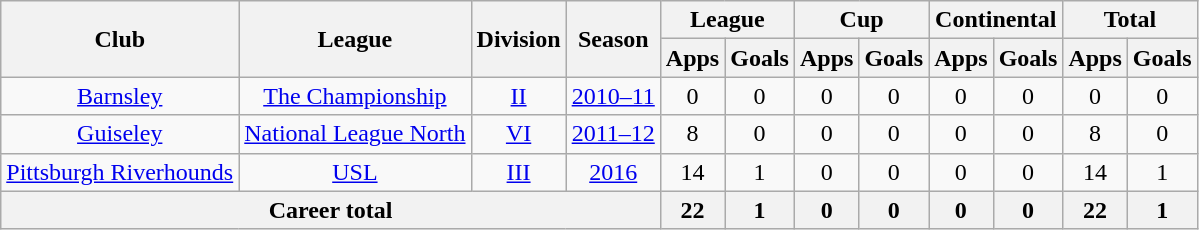<table class="wikitable" style="text-align:center">
<tr>
<th rowspan="2">Club</th>
<th rowspan="2">League</th>
<th rowspan="2">Division</th>
<th rowspan="2">Season</th>
<th colspan="2">League</th>
<th colspan="2">Cup</th>
<th colspan="2">Continental</th>
<th colspan="2">Total</th>
</tr>
<tr>
<th>Apps</th>
<th>Goals</th>
<th>Apps</th>
<th>Goals</th>
<th>Apps</th>
<th>Goals</th>
<th>Apps</th>
<th>Goals</th>
</tr>
<tr>
<td><a href='#'>Barnsley</a></td>
<td><a href='#'>The Championship</a></td>
<td><a href='#'>II</a></td>
<td><a href='#'>2010–11</a></td>
<td>0</td>
<td>0</td>
<td>0</td>
<td>0</td>
<td>0</td>
<td>0</td>
<td>0</td>
<td>0</td>
</tr>
<tr>
<td><a href='#'>Guiseley</a></td>
<td><a href='#'>National League North</a></td>
<td><a href='#'>VI</a></td>
<td><a href='#'>2011–12</a></td>
<td>8</td>
<td>0</td>
<td>0</td>
<td>0</td>
<td>0</td>
<td>0</td>
<td>8</td>
<td>0</td>
</tr>
<tr>
<td><a href='#'>Pittsburgh Riverhounds</a></td>
<td><a href='#'>USL</a></td>
<td><a href='#'>III</a></td>
<td><a href='#'>2016</a></td>
<td>14</td>
<td>1</td>
<td>0</td>
<td>0</td>
<td>0</td>
<td>0</td>
<td>14</td>
<td>1</td>
</tr>
<tr>
<th colspan="4">Career total</th>
<th>22</th>
<th>1</th>
<th>0</th>
<th>0</th>
<th>0</th>
<th>0</th>
<th>22</th>
<th>1</th>
</tr>
</table>
